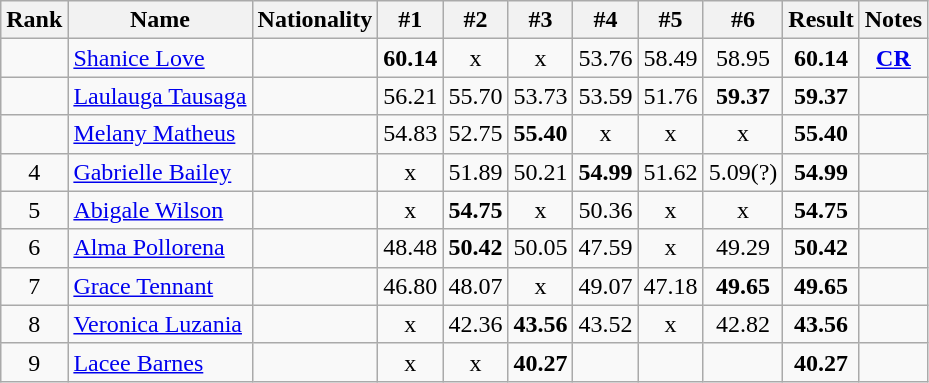<table class="wikitable sortable" style="text-align:center">
<tr>
<th>Rank</th>
<th>Name</th>
<th>Nationality</th>
<th>#1</th>
<th>#2</th>
<th>#3</th>
<th>#4</th>
<th>#5</th>
<th>#6</th>
<th>Result</th>
<th>Notes</th>
</tr>
<tr>
<td></td>
<td align=left><a href='#'>Shanice Love</a></td>
<td align=left></td>
<td><strong>60.14</strong></td>
<td>x</td>
<td>x</td>
<td>53.76</td>
<td>58.49</td>
<td>58.95</td>
<td><strong>60.14</strong></td>
<td><strong><a href='#'>CR</a></strong></td>
</tr>
<tr>
<td></td>
<td align=left><a href='#'>Laulauga Tausaga</a></td>
<td align=left></td>
<td>56.21</td>
<td>55.70</td>
<td>53.73</td>
<td>53.59</td>
<td>51.76</td>
<td><strong>59.37</strong></td>
<td><strong>59.37</strong></td>
<td></td>
</tr>
<tr>
<td></td>
<td align=left><a href='#'>Melany Matheus</a></td>
<td align=left></td>
<td>54.83</td>
<td>52.75</td>
<td><strong>55.40</strong></td>
<td>x</td>
<td>x</td>
<td>x</td>
<td><strong>55.40</strong></td>
<td></td>
</tr>
<tr>
<td>4</td>
<td align=left><a href='#'>Gabrielle Bailey</a></td>
<td align=left></td>
<td>x</td>
<td>51.89</td>
<td>50.21</td>
<td><strong>54.99</strong></td>
<td>51.62</td>
<td>5.09(?)</td>
<td><strong>54.99</strong></td>
<td></td>
</tr>
<tr>
<td>5</td>
<td align=left><a href='#'>Abigale Wilson</a></td>
<td align=left></td>
<td>x</td>
<td><strong>54.75</strong></td>
<td>x</td>
<td>50.36</td>
<td>x</td>
<td>x</td>
<td><strong>54.75</strong></td>
<td></td>
</tr>
<tr>
<td>6</td>
<td align=left><a href='#'>Alma Pollorena</a></td>
<td align=left></td>
<td>48.48</td>
<td><strong>50.42</strong></td>
<td>50.05</td>
<td>47.59</td>
<td>x</td>
<td>49.29</td>
<td><strong>50.42</strong></td>
<td></td>
</tr>
<tr>
<td>7</td>
<td align=left><a href='#'>Grace Tennant</a></td>
<td align=left></td>
<td>46.80</td>
<td>48.07</td>
<td>x</td>
<td>49.07</td>
<td>47.18</td>
<td><strong>49.65</strong></td>
<td><strong>49.65</strong></td>
<td></td>
</tr>
<tr>
<td>8</td>
<td align=left><a href='#'>Veronica Luzania</a></td>
<td align=left></td>
<td>x</td>
<td>42.36</td>
<td><strong>43.56</strong></td>
<td>43.52</td>
<td>x</td>
<td>42.82</td>
<td><strong>43.56</strong></td>
<td></td>
</tr>
<tr>
<td>9</td>
<td align=left><a href='#'>Lacee Barnes</a></td>
<td align=left></td>
<td>x</td>
<td>x</td>
<td><strong>40.27</strong></td>
<td></td>
<td></td>
<td></td>
<td><strong>40.27</strong></td>
<td></td>
</tr>
</table>
